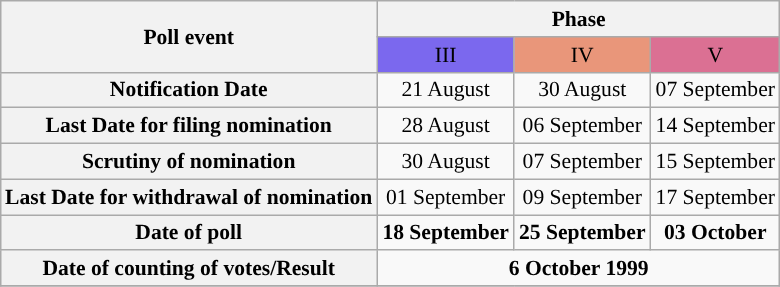<table class="wikitable" style="text-align:center;margin:auto;font-size:90%;">
<tr>
<th rowspan=2>Poll event</th>
<th colspan=7>Phase</th>
</tr>
<tr>
<td bgcolor=#7B68EE>III</td>
<td bgcolor=#E9967A>IV</td>
<td bgcolor=#DB7093>V</td>
</tr>
<tr>
<th>Notification Date</th>
<td>21 August</td>
<td>30 August</td>
<td>07 September</td>
</tr>
<tr>
<th>Last Date for filing nomination</th>
<td>28 August</td>
<td>06 September</td>
<td>14 September</td>
</tr>
<tr>
<th>Scrutiny of nomination</th>
<td>30 August</td>
<td>07 September</td>
<td>15 September</td>
</tr>
<tr>
<th>Last Date for withdrawal of nomination</th>
<td>01 September</td>
<td>09 September</td>
<td>17 September</td>
</tr>
<tr>
<th>Date of poll</th>
<td><strong>18 September</strong></td>
<td><strong>25 September</strong></td>
<td><strong>03 October</strong></td>
</tr>
<tr>
<th>Date of counting of votes/Result</th>
<td colspan="7"><strong>6 October 1999</strong></td>
</tr>
<tr>
</tr>
</table>
